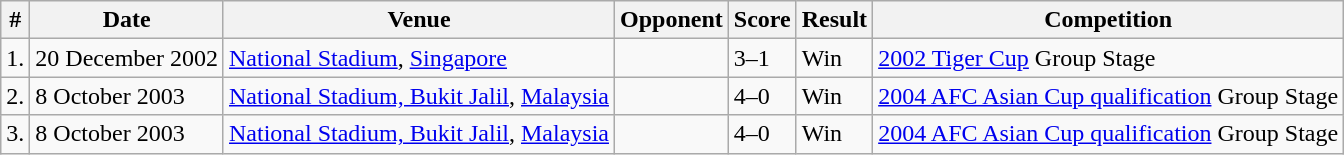<table class="wikitable">
<tr>
<th>#</th>
<th>Date</th>
<th>Venue</th>
<th>Opponent</th>
<th>Score</th>
<th>Result</th>
<th>Competition</th>
</tr>
<tr>
<td>1.</td>
<td>20 December 2002</td>
<td><a href='#'>National Stadium</a>, <a href='#'>Singapore</a></td>
<td></td>
<td>3–1</td>
<td>Win</td>
<td><a href='#'>2002 Tiger Cup</a> Group Stage</td>
</tr>
<tr>
<td>2.</td>
<td>8 October 2003</td>
<td><a href='#'>National Stadium, Bukit Jalil</a>, <a href='#'>Malaysia</a></td>
<td></td>
<td>4–0</td>
<td>Win</td>
<td><a href='#'>2004 AFC Asian Cup qualification</a> Group Stage</td>
</tr>
<tr>
<td>3.</td>
<td>8 October 2003</td>
<td><a href='#'>National Stadium, Bukit Jalil</a>, <a href='#'>Malaysia</a></td>
<td></td>
<td>4–0</td>
<td>Win</td>
<td><a href='#'>2004 AFC Asian Cup qualification</a> Group Stage</td>
</tr>
</table>
